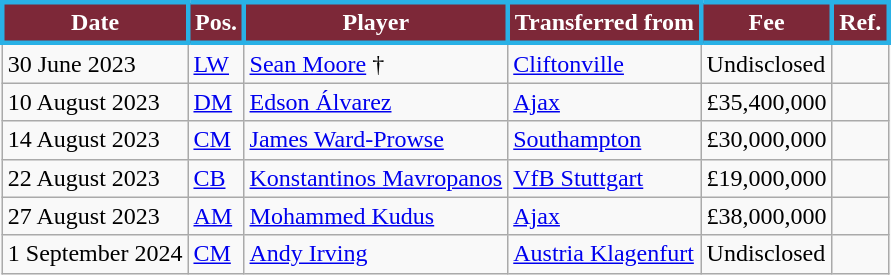<table class="wikitable plainrowheaders sortable">
<tr>
<th style="background:#7D2838;color:white;border:3px solid #29B1E6">Date</th>
<th style="background:#7D2838;color:white;border:3px solid #29B1E6">Pos.</th>
<th style="background:#7D2838;color:white;border:3px solid #29B1E6">Player</th>
<th style="background:#7D2838;color:white;border:3px solid #29B1E6">Transferred from</th>
<th style="background:#7D2838;color:white;border:3px solid #29B1E6">Fee</th>
<th style="background:#7D2838;color:white;border:3px solid #29B1E6">Ref.</th>
</tr>
<tr>
<td>30 June 2023</td>
<td><a href='#'>LW</a></td>
<td> <a href='#'>Sean Moore</a> †</td>
<td> <a href='#'>Cliftonville</a></td>
<td>Undisclosed</td>
<td></td>
</tr>
<tr>
<td>10 August 2023</td>
<td><a href='#'>DM</a></td>
<td> <a href='#'>Edson Álvarez</a></td>
<td> <a href='#'>Ajax</a></td>
<td>£35,400,000</td>
<td></td>
</tr>
<tr>
<td>14 August 2023</td>
<td><a href='#'>CM</a></td>
<td> <a href='#'>James Ward-Prowse</a></td>
<td> <a href='#'>Southampton</a></td>
<td>£30,000,000</td>
<td></td>
</tr>
<tr>
<td>22 August 2023</td>
<td><a href='#'>CB</a></td>
<td> <a href='#'>Konstantinos Mavropanos</a></td>
<td> <a href='#'>VfB Stuttgart</a></td>
<td>£19,000,000</td>
<td></td>
</tr>
<tr>
<td>27 August 2023</td>
<td><a href='#'>AM</a></td>
<td> <a href='#'>Mohammed Kudus</a></td>
<td> <a href='#'>Ajax</a></td>
<td>£38,000,000</td>
<td></td>
</tr>
<tr>
<td>1 September 2024</td>
<td><a href='#'>CM</a></td>
<td> <a href='#'>Andy Irving</a></td>
<td> <a href='#'>Austria Klagenfurt</a></td>
<td>Undisclosed</td>
<td></td>
</tr>
</table>
